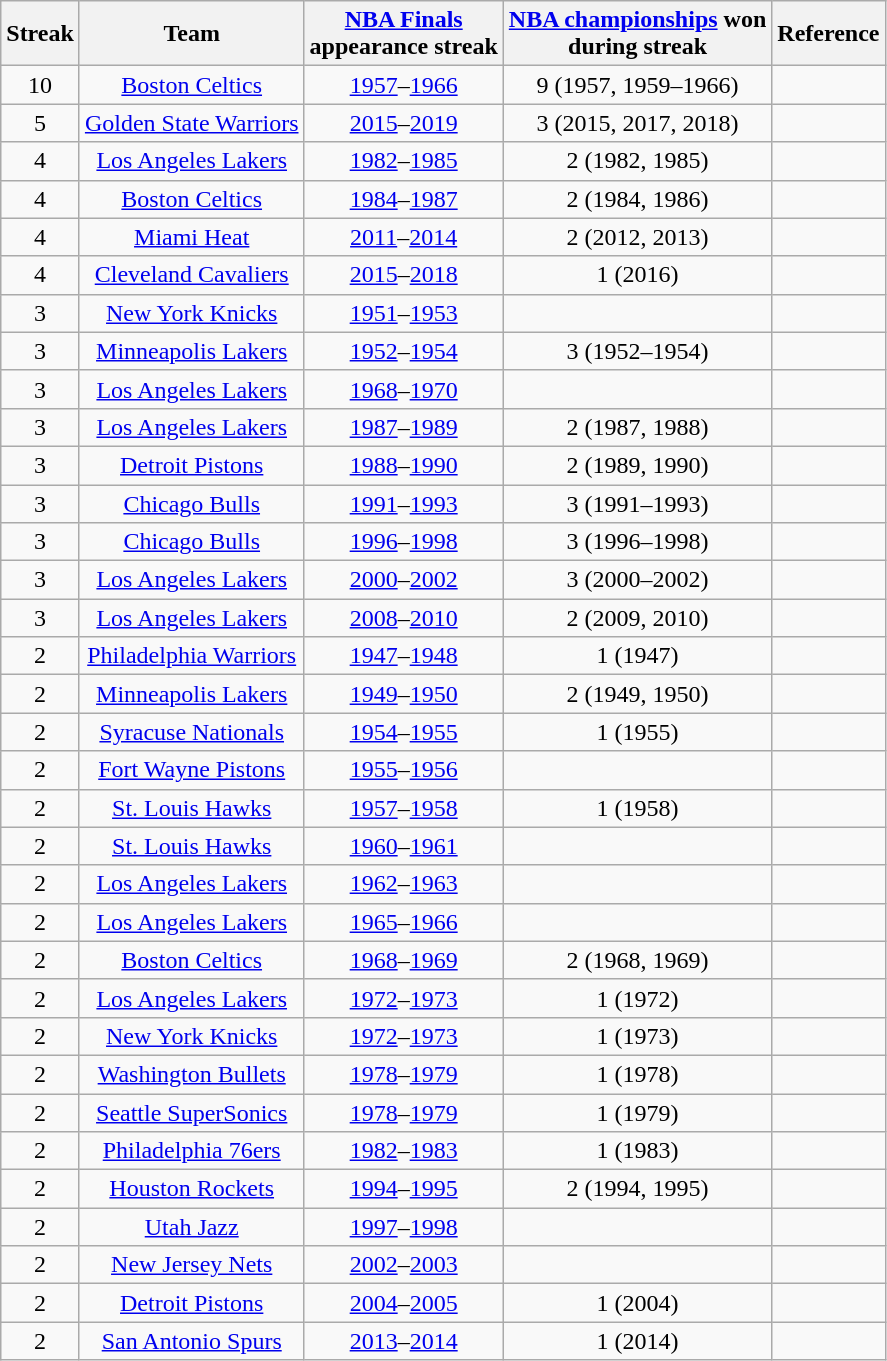<table class="wikitable sortable" style="text-align:center">
<tr>
<th>Streak</th>
<th>Team</th>
<th><a href='#'>NBA Finals</a><br>appearance streak</th>
<th><a href='#'>NBA championships</a> won<br>during streak</th>
<th class="unsortable">Reference</th>
</tr>
<tr>
<td>10</td>
<td><a href='#'>Boston Celtics</a></td>
<td><a href='#'>1957</a>–<a href='#'>1966</a></td>
<td>9 (1957, 1959–1966)</td>
<td></td>
</tr>
<tr>
<td>5</td>
<td><a href='#'>Golden State Warriors</a></td>
<td><a href='#'>2015</a>–<a href='#'>2019</a></td>
<td>3 (2015, 2017, 2018)</td>
<td></td>
</tr>
<tr>
<td>4</td>
<td><a href='#'>Los Angeles Lakers</a></td>
<td><a href='#'>1982</a>–<a href='#'>1985</a></td>
<td>2 (1982, 1985)</td>
<td></td>
</tr>
<tr>
<td>4</td>
<td><a href='#'>Boston Celtics</a></td>
<td><a href='#'>1984</a>–<a href='#'>1987</a></td>
<td>2 (1984, 1986)</td>
<td></td>
</tr>
<tr>
<td>4</td>
<td><a href='#'>Miami Heat</a></td>
<td><a href='#'>2011</a>–<a href='#'>2014</a></td>
<td>2 (2012, 2013)</td>
<td></td>
</tr>
<tr>
<td>4</td>
<td><a href='#'>Cleveland Cavaliers</a></td>
<td><a href='#'>2015</a>–<a href='#'>2018</a></td>
<td>1 (2016)</td>
<td></td>
</tr>
<tr>
<td>3</td>
<td><a href='#'>New York Knicks</a></td>
<td><a href='#'>1951</a>–<a href='#'>1953</a></td>
<td></td>
<td></td>
</tr>
<tr>
<td>3</td>
<td><a href='#'>Minneapolis Lakers</a></td>
<td><a href='#'>1952</a>–<a href='#'>1954</a></td>
<td>3 (1952–1954)</td>
<td></td>
</tr>
<tr>
<td>3</td>
<td><a href='#'>Los Angeles Lakers</a></td>
<td><a href='#'>1968</a>–<a href='#'>1970</a></td>
<td></td>
<td></td>
</tr>
<tr>
<td>3</td>
<td><a href='#'>Los Angeles Lakers</a></td>
<td><a href='#'>1987</a>–<a href='#'>1989</a></td>
<td>2 (1987, 1988)</td>
<td></td>
</tr>
<tr>
<td>3</td>
<td><a href='#'>Detroit Pistons</a></td>
<td><a href='#'>1988</a>–<a href='#'>1990</a></td>
<td>2 (1989, 1990)</td>
<td></td>
</tr>
<tr>
<td>3</td>
<td><a href='#'>Chicago Bulls</a></td>
<td><a href='#'>1991</a>–<a href='#'>1993</a></td>
<td>3 (1991–1993)</td>
<td></td>
</tr>
<tr |->
<td>3</td>
<td><a href='#'>Chicago Bulls</a></td>
<td><a href='#'>1996</a>–<a href='#'>1998</a></td>
<td>3 (1996–1998)</td>
<td></td>
</tr>
<tr>
<td>3</td>
<td><a href='#'>Los Angeles Lakers</a></td>
<td><a href='#'>2000</a>–<a href='#'>2002</a></td>
<td>3 (2000–2002)</td>
<td></td>
</tr>
<tr>
<td>3</td>
<td><a href='#'>Los Angeles Lakers</a></td>
<td><a href='#'>2008</a>–<a href='#'>2010</a></td>
<td>2 (2009, 2010)</td>
<td></td>
</tr>
<tr>
<td>2</td>
<td><a href='#'>Philadelphia Warriors</a></td>
<td><a href='#'>1947</a>–<a href='#'>1948</a></td>
<td>1 (1947)</td>
<td></td>
</tr>
<tr>
<td>2</td>
<td><a href='#'>Minneapolis Lakers</a></td>
<td><a href='#'>1949</a>–<a href='#'>1950</a></td>
<td>2 (1949, 1950)</td>
<td></td>
</tr>
<tr>
<td>2</td>
<td><a href='#'>Syracuse Nationals</a></td>
<td><a href='#'>1954</a>–<a href='#'>1955</a></td>
<td>1 (1955)</td>
<td></td>
</tr>
<tr>
<td>2</td>
<td><a href='#'>Fort Wayne Pistons</a></td>
<td><a href='#'>1955</a>–<a href='#'>1956</a></td>
<td></td>
<td></td>
</tr>
<tr>
<td>2</td>
<td><a href='#'>St. Louis Hawks</a></td>
<td><a href='#'>1957</a>–<a href='#'>1958</a></td>
<td>1 (1958)</td>
<td></td>
</tr>
<tr>
<td>2</td>
<td><a href='#'>St. Louis Hawks</a></td>
<td><a href='#'>1960</a>–<a href='#'>1961</a></td>
<td></td>
<td></td>
</tr>
<tr>
<td>2</td>
<td><a href='#'>Los Angeles Lakers</a></td>
<td><a href='#'>1962</a>–<a href='#'>1963</a></td>
<td></td>
<td></td>
</tr>
<tr>
<td>2</td>
<td><a href='#'>Los Angeles Lakers</a></td>
<td><a href='#'>1965</a>–<a href='#'>1966</a></td>
<td></td>
<td></td>
</tr>
<tr>
<td>2</td>
<td><a href='#'>Boston Celtics</a></td>
<td><a href='#'>1968</a>–<a href='#'>1969</a></td>
<td>2 (1968, 1969)</td>
<td></td>
</tr>
<tr>
<td>2</td>
<td><a href='#'>Los Angeles Lakers</a></td>
<td><a href='#'>1972</a>–<a href='#'>1973</a></td>
<td>1 (1972)</td>
<td></td>
</tr>
<tr>
<td>2</td>
<td><a href='#'>New York Knicks</a></td>
<td><a href='#'>1972</a>–<a href='#'>1973</a></td>
<td>1 (1973)</td>
<td></td>
</tr>
<tr>
<td>2</td>
<td><a href='#'>Washington Bullets</a></td>
<td><a href='#'>1978</a>–<a href='#'>1979</a></td>
<td>1 (1978)</td>
<td></td>
</tr>
<tr>
<td>2</td>
<td><a href='#'>Seattle SuperSonics</a></td>
<td><a href='#'>1978</a>–<a href='#'>1979</a></td>
<td>1 (1979)</td>
<td></td>
</tr>
<tr>
<td>2</td>
<td><a href='#'>Philadelphia 76ers</a></td>
<td><a href='#'>1982</a>–<a href='#'>1983</a></td>
<td>1 (1983)</td>
<td></td>
</tr>
<tr>
<td>2</td>
<td><a href='#'>Houston Rockets</a></td>
<td><a href='#'>1994</a>–<a href='#'>1995</a></td>
<td>2 (1994, 1995)</td>
<td></td>
</tr>
<tr>
<td>2</td>
<td><a href='#'>Utah Jazz</a></td>
<td><a href='#'>1997</a>–<a href='#'>1998</a></td>
<td></td>
<td></td>
</tr>
<tr>
<td>2</td>
<td><a href='#'>New Jersey Nets</a></td>
<td><a href='#'>2002</a>–<a href='#'>2003</a></td>
<td></td>
<td></td>
</tr>
<tr>
<td>2</td>
<td><a href='#'>Detroit Pistons</a></td>
<td><a href='#'>2004</a>–<a href='#'>2005</a></td>
<td>1 (2004)</td>
<td></td>
</tr>
<tr>
<td>2</td>
<td><a href='#'>San Antonio Spurs</a></td>
<td><a href='#'>2013</a>–<a href='#'>2014</a></td>
<td>1 (2014)</td>
<td></td>
</tr>
</table>
